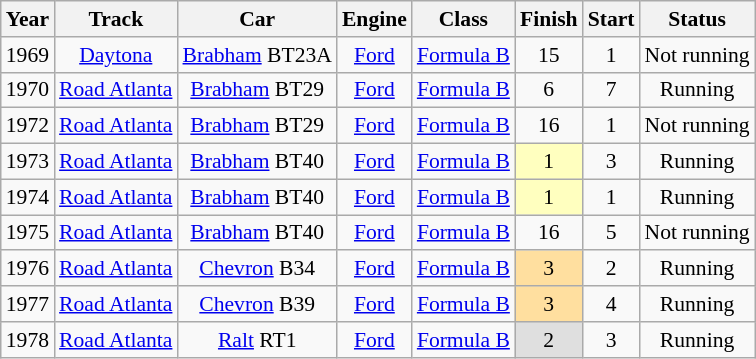<table class="wikitable" style="text-align:center; font-size:90%">
<tr>
<th>Year</th>
<th>Track</th>
<th>Car</th>
<th>Engine</th>
<th>Class</th>
<th>Finish</th>
<th>Start</th>
<th>Status</th>
</tr>
<tr>
<td>1969</td>
<td><a href='#'>Daytona</a></td>
<td><a href='#'>Brabham</a> BT23A</td>
<td><a href='#'>Ford</a></td>
<td><a href='#'>Formula B</a></td>
<td>15</td>
<td>1</td>
<td>Not running</td>
</tr>
<tr>
<td>1970</td>
<td><a href='#'>Road Atlanta</a></td>
<td><a href='#'>Brabham</a> BT29</td>
<td><a href='#'>Ford</a></td>
<td><a href='#'>Formula B</a></td>
<td>6</td>
<td>7</td>
<td>Running</td>
</tr>
<tr>
<td>1972</td>
<td><a href='#'>Road Atlanta</a></td>
<td><a href='#'>Brabham</a> BT29</td>
<td><a href='#'>Ford</a></td>
<td><a href='#'>Formula B</a></td>
<td>16</td>
<td>1</td>
<td>Not running</td>
</tr>
<tr>
<td>1973</td>
<td><a href='#'>Road Atlanta</a></td>
<td><a href='#'>Brabham</a> BT40</td>
<td><a href='#'>Ford</a></td>
<td><a href='#'>Formula B</a></td>
<td style="background-color:#FFFFBF">1</td>
<td>3</td>
<td>Running</td>
</tr>
<tr>
<td>1974</td>
<td><a href='#'>Road Atlanta</a></td>
<td><a href='#'>Brabham</a> BT40</td>
<td><a href='#'>Ford</a></td>
<td><a href='#'>Formula B</a></td>
<td style="background-color:#FFFFBF">1</td>
<td>1</td>
<td>Running</td>
</tr>
<tr>
<td>1975</td>
<td><a href='#'>Road Atlanta</a></td>
<td><a href='#'>Brabham</a> BT40</td>
<td><a href='#'>Ford</a></td>
<td><a href='#'>Formula B</a></td>
<td>16</td>
<td>5</td>
<td>Not running</td>
</tr>
<tr>
<td>1976</td>
<td><a href='#'>Road Atlanta</a></td>
<td><a href='#'>Chevron</a> B34</td>
<td><a href='#'>Ford</a></td>
<td><a href='#'>Formula B</a></td>
<td style="background-color:#FFDF9F">3</td>
<td>2</td>
<td>Running</td>
</tr>
<tr>
<td>1977</td>
<td><a href='#'>Road Atlanta</a></td>
<td><a href='#'>Chevron</a> B39</td>
<td><a href='#'>Ford</a></td>
<td><a href='#'>Formula B</a></td>
<td style="background-color:#FFDF9F">3</td>
<td>4</td>
<td>Running</td>
</tr>
<tr>
<td>1978</td>
<td><a href='#'>Road Atlanta</a></td>
<td><a href='#'>Ralt</a> RT1</td>
<td><a href='#'>Ford</a></td>
<td><a href='#'>Formula B</a></td>
<td style="background-color:#DFDFDF">2</td>
<td>3</td>
<td>Running</td>
</tr>
</table>
